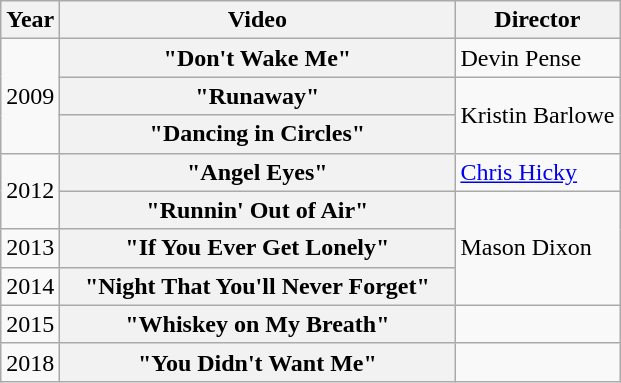<table class="wikitable plainrowheaders">
<tr>
<th>Year</th>
<th style="width:16em;">Video</th>
<th>Director</th>
</tr>
<tr>
<td rowspan="3">2009</td>
<th scope="row">"Don't Wake Me"</th>
<td>Devin Pense</td>
</tr>
<tr>
<th scope="row">"Runaway"</th>
<td rowspan="2">Kristin Barlowe</td>
</tr>
<tr>
<th scope="row">"Dancing in Circles"</th>
</tr>
<tr>
<td rowspan="2">2012</td>
<th scope="row">"Angel Eyes"</th>
<td><a href='#'>Chris Hicky</a></td>
</tr>
<tr>
<th scope="row">"Runnin' Out of Air"</th>
<td rowspan="3">Mason Dixon</td>
</tr>
<tr>
<td>2013</td>
<th scope="row">"If You Ever Get Lonely"</th>
</tr>
<tr>
<td>2014</td>
<th scope="row">"Night That You'll Never Forget"</th>
</tr>
<tr>
<td>2015</td>
<th scope="row">"Whiskey on My Breath"</th>
<td></td>
</tr>
<tr>
<td>2018</td>
<th scope="row">"You Didn't Want Me"</th>
<td></td>
</tr>
</table>
